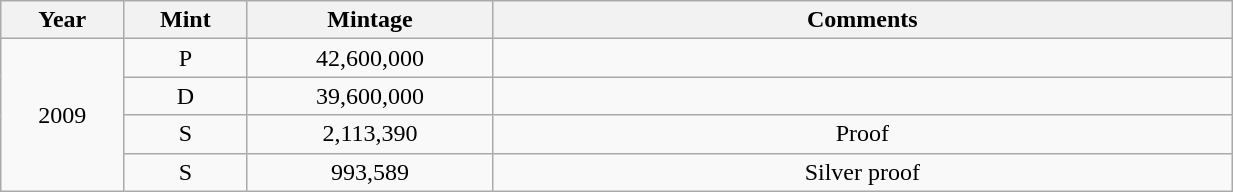<table class="wikitable sortable" style="min-width:65%; text-align:center;">
<tr>
<th width="10%">Year</th>
<th width="10%">Mint</th>
<th width="20%">Mintage</th>
<th width="60%">Comments</th>
</tr>
<tr>
<td rowspan="4">2009</td>
<td>P</td>
<td>42,600,000</td>
<td></td>
</tr>
<tr>
<td>D</td>
<td>39,600,000</td>
<td></td>
</tr>
<tr>
<td>S</td>
<td>2,113,390</td>
<td>Proof</td>
</tr>
<tr>
<td>S</td>
<td>993,589</td>
<td>Silver proof</td>
</tr>
</table>
